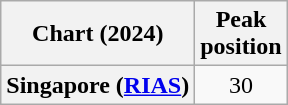<table class="wikitable plainrowheaders" style="text-align:center">
<tr>
<th scope="col">Chart (2024)</th>
<th scope="col">Peak<br>position</th>
</tr>
<tr>
<th scope="row">Singapore (<a href='#'>RIAS</a>)</th>
<td>30</td>
</tr>
</table>
